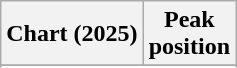<table class="wikitable sortable plainrowheaders" style="text-align:center">
<tr>
<th scope="col">Chart (2025)</th>
<th scope="col">Peak<br>position</th>
</tr>
<tr>
</tr>
<tr>
</tr>
<tr>
</tr>
</table>
